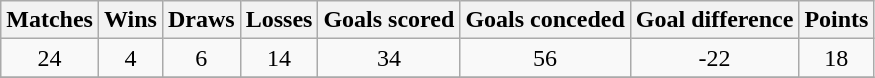<table class="wikitable" | style="text-align:center;">
<tr>
<th>Matches</th>
<th>Wins</th>
<th>Draws</th>
<th>Losses</th>
<th>Goals scored</th>
<th>Goals conceded</th>
<th>Goal difference</th>
<th>Points</th>
</tr>
<tr>
<td>24</td>
<td>4</td>
<td>6</td>
<td>14</td>
<td>34</td>
<td>56</td>
<td>-22</td>
<td>18</td>
</tr>
<tr>
</tr>
</table>
